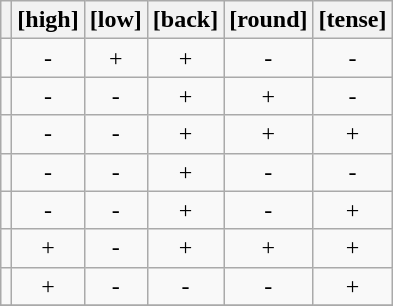<table class="wikitable" style="text-align: center;">
<tr>
<th></th>
<th>[high]</th>
<th>[low]</th>
<th>[back]</th>
<th>[round]</th>
<th>[tense]</th>
</tr>
<tr>
<td></td>
<td>-</td>
<td>+</td>
<td>+</td>
<td>-</td>
<td>-</td>
</tr>
<tr>
<td></td>
<td>-</td>
<td>-</td>
<td>+</td>
<td>+</td>
<td>-</td>
</tr>
<tr>
<td></td>
<td>-</td>
<td>-</td>
<td>+</td>
<td>+</td>
<td>+</td>
</tr>
<tr>
<td></td>
<td>-</td>
<td>-</td>
<td>+</td>
<td>-</td>
<td>-</td>
</tr>
<tr>
<td></td>
<td>-</td>
<td>-</td>
<td>+</td>
<td>-</td>
<td>+</td>
</tr>
<tr>
<td></td>
<td>+</td>
<td>-</td>
<td>+</td>
<td>+</td>
<td>+</td>
</tr>
<tr>
<td></td>
<td>+</td>
<td>-</td>
<td>-</td>
<td>-</td>
<td>+</td>
</tr>
<tr>
</tr>
</table>
